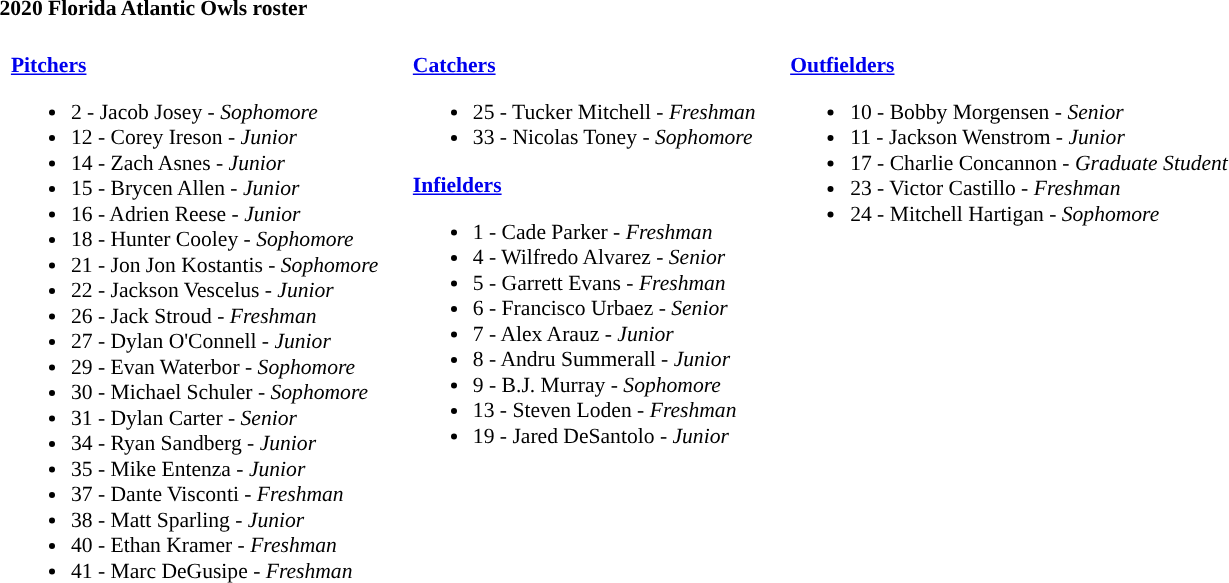<table class="toccolours" style="text-align: left; font-size:90%;">
<tr>
<th colspan=9>2020 Florida Atlantic Owls roster</th>
</tr>
<tr>
<td width="03"> </td>
<td valign="top"><br><strong><a href='#'>Pitchers</a></strong><ul><li>2 - Jacob Josey - <em>Sophomore</em></li><li>12 - Corey Ireson - <em>Junior</em></li><li>14 - Zach Asnes - <em> Junior</em></li><li>15 - Brycen Allen - <em> Junior</em></li><li>16 - Adrien Reese - <em>Junior</em></li><li>18 - Hunter Cooley - <em>Sophomore</em></li><li>21 - Jon Jon Kostantis - <em>Sophomore</em></li><li>22 - Jackson Vescelus - <em> Junior</em></li><li>26 - Jack Stroud - <em>Freshman</em></li><li>27 - Dylan O'Connell - <em> Junior</em></li><li>29 - Evan Waterbor - <em>Sophomore</em></li><li>30 - Michael Schuler - <em>Sophomore</em></li><li>31 - Dylan Carter - <em>Senior</em></li><li>34 - Ryan Sandberg - <em> Junior</em></li><li>35 - Mike Entenza - <em>Junior</em></li><li>37 - Dante Visconti - <em>Freshman</em></li><li>38 - Matt Sparling - <em> Junior</em></li><li>40 - Ethan Kramer - <em>Freshman</em></li><li>41 - Marc DeGusipe - <em>Freshman</em></li></ul></td>
<td width="15"> </td>
<td valign="top"><br><strong><a href='#'>Catchers</a></strong><ul><li>25 - Tucker Mitchell - <em>Freshman</em></li><li>33 - Nicolas Toney - <em>Sophomore</em></li></ul><strong><a href='#'>Infielders</a></strong><ul><li>1 - Cade Parker - <em>Freshman</em></li><li>4 - Wilfredo Alvarez - <em>Senior</em></li><li>5 - Garrett Evans - <em> Freshman</em></li><li>6 - Francisco Urbaez - <em>Senior</em></li><li>7 - Alex Arauz - <em>Junior</em></li><li>8 - Andru Summerall - <em> Junior</em></li><li>9 - B.J. Murray - <em>Sophomore</em></li><li>13 - Steven Loden - <em>Freshman</em></li><li>19 - Jared DeSantolo - <em>Junior</em></li></ul></td>
<td width="15"> </td>
<td valign="top"><br><strong><a href='#'>Outfielders</a></strong><ul><li>10 - Bobby Morgensen - <em>Senior</em></li><li>11 - Jackson Wenstrom - <em>Junior</em></li><li>17 - Charlie Concannon - <em>Graduate Student</em></li><li>23 - Victor Castillo - <em>Freshman</em></li><li>24 - Mitchell Hartigan - <em>Sophomore</em></li></ul></td>
</tr>
</table>
